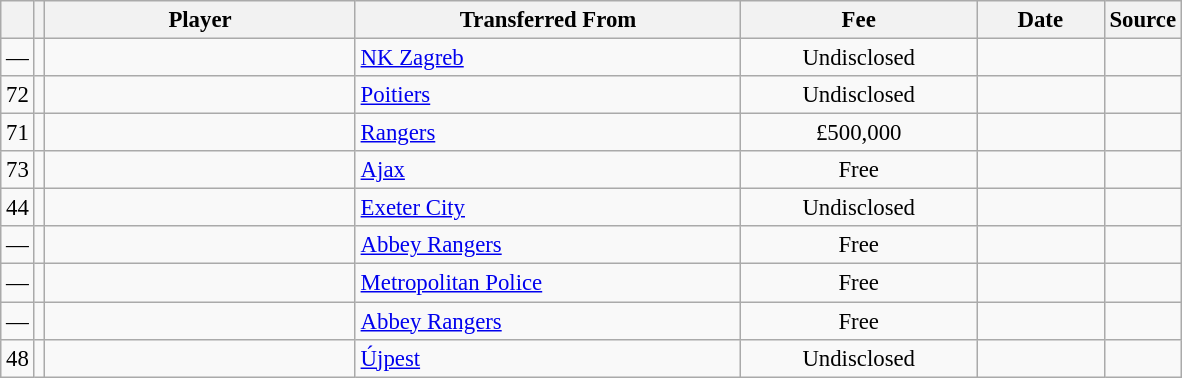<table class="wikitable plainrowheaders sortable" style="font-size:95%">
<tr>
<th></th>
<th></th>
<th scope="col" style="width:200px;">Player</th>
<th scope="col" style="width:250px;">Transferred From</th>
<th scope="col" style="width:150px;">Fee</th>
<th scope="col" style="width:78px;">Date</th>
<th>Source</th>
</tr>
<tr>
<td align=center>—</td>
<td align=center></td>
<td></td>
<td> <a href='#'>NK Zagreb</a></td>
<td align=center>Undisclosed</td>
<td align=center></td>
<td align=center></td>
</tr>
<tr>
<td align=center>72</td>
<td align=center></td>
<td></td>
<td> <a href='#'>Poitiers</a></td>
<td align=center>Undisclosed</td>
<td align=center></td>
<td align=center></td>
</tr>
<tr>
<td align=center>71</td>
<td align=center></td>
<td></td>
<td> <a href='#'>Rangers</a></td>
<td align=center>£500,000</td>
<td align=center></td>
<td align=center></td>
</tr>
<tr>
<td align=center>73</td>
<td align=center></td>
<td></td>
<td> <a href='#'>Ajax</a></td>
<td align=center>Free</td>
<td align=center></td>
<td align=center></td>
</tr>
<tr>
<td align=center>44</td>
<td align=center></td>
<td></td>
<td> <a href='#'>Exeter City</a></td>
<td align=center>Undisclosed</td>
<td align=center></td>
<td align=center></td>
</tr>
<tr>
<td align=center>—</td>
<td align=center></td>
<td></td>
<td> <a href='#'>Abbey Rangers</a></td>
<td align=center>Free</td>
<td align=center></td>
<td align=center></td>
</tr>
<tr>
<td align=center>—</td>
<td align=center></td>
<td></td>
<td> <a href='#'>Metropolitan Police</a></td>
<td align=center>Free</td>
<td align=center></td>
<td align=center></td>
</tr>
<tr>
<td align=center>—</td>
<td align=center></td>
<td></td>
<td> <a href='#'>Abbey Rangers</a></td>
<td align=center>Free</td>
<td align=center></td>
<td align=center></td>
</tr>
<tr>
<td align=center>48</td>
<td align=center></td>
<td></td>
<td> <a href='#'>Újpest</a></td>
<td align=center>Undisclosed</td>
<td align=center></td>
<td align=center></td>
</tr>
</table>
